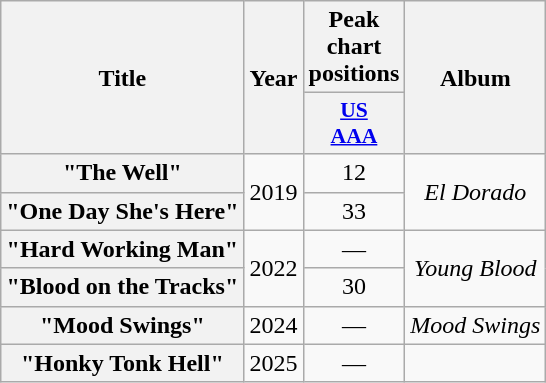<table class="wikitable plainrowheaders" style="text-align:center">
<tr>
<th scope="col" rowspan="2">Title</th>
<th scope="col" rowspan="2">Year</th>
<th scope="col">Peak chart positions</th>
<th scope="col" rowspan="2">Album</th>
</tr>
<tr>
<th scope="col" style="width:2.5em;font-size:90%;"><a href='#'>US<br>AAA</a><br></th>
</tr>
<tr>
<th scope="row">"The Well"</th>
<td rowspan="2">2019</td>
<td>12</td>
<td rowspan="2"><em>El Dorado</em></td>
</tr>
<tr>
<th scope="row">"One Day She's Here"</th>
<td>33</td>
</tr>
<tr>
<th scope="row">"Hard Working Man"</th>
<td rowspan="2">2022</td>
<td>—</td>
<td rowspan="2"><em>Young Blood</em></td>
</tr>
<tr>
<th scope="row">"Blood on the Tracks"</th>
<td>30</td>
</tr>
<tr>
<th scope="row">"Mood Swings"</th>
<td>2024</td>
<td>—</td>
<td><em>Mood Swings</em></td>
</tr>
<tr>
<th scope="row">"Honky Tonk Hell"</th>
<td>2025</td>
<td>—</td>
<td></td>
</tr>
</table>
